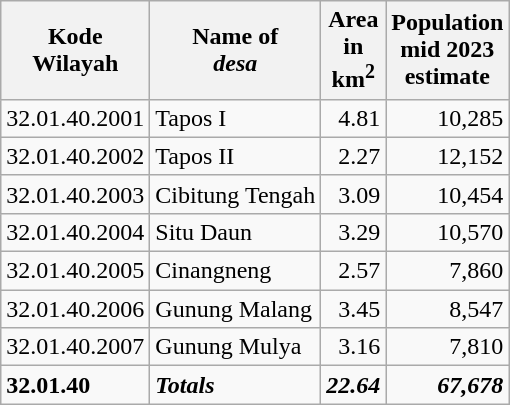<table class="wikitable">
<tr>
<th>Kode <br>Wilayah</th>
<th>Name of <br> <em>desa</em></th>
<th>Area <br>in <br>km<sup>2</sup></th>
<th>Population<br>mid 2023<br>estimate</th>
</tr>
<tr>
<td>32.01.40.2001</td>
<td>Tapos I</td>
<td align="right">4.81</td>
<td align="right">10,285</td>
</tr>
<tr>
<td>32.01.40.2002</td>
<td>Tapos II</td>
<td align="right">2.27</td>
<td align="right">12,152</td>
</tr>
<tr>
<td>32.01.40.2003</td>
<td>Cibitung Tengah</td>
<td align="right">3.09</td>
<td align="right">10,454</td>
</tr>
<tr>
<td>32.01.40.2004</td>
<td>Situ Daun</td>
<td align="right">3.29</td>
<td align="right">10,570</td>
</tr>
<tr>
<td>32.01.40.2005</td>
<td>Cinangneng</td>
<td align="right">2.57</td>
<td align="right">7,860</td>
</tr>
<tr>
<td>32.01.40.2006</td>
<td>Gunung Malang</td>
<td align="right">3.45</td>
<td align="right">8,547</td>
</tr>
<tr>
<td>32.01.40.2007</td>
<td>Gunung Mulya</td>
<td align="right">3.16</td>
<td align="right">7,810</td>
</tr>
<tr>
<td><strong>32.01.40</strong></td>
<td><strong><em>Totals</em></strong></td>
<td align="right"><strong><em>22.64</em></strong></td>
<td align="right"><strong><em>67,678</em></strong></td>
</tr>
</table>
